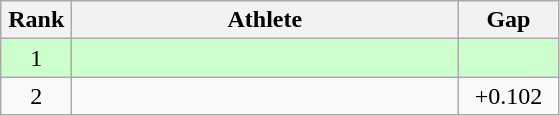<table class=wikitable style="text-align:center">
<tr>
<th width=40>Rank</th>
<th width=250>Athlete</th>
<th width=60>Gap</th>
</tr>
<tr bgcolor="ccffcc">
<td>1</td>
<td align=left></td>
<td></td>
</tr>
<tr>
<td>2</td>
<td align=left></td>
<td>+0.102</td>
</tr>
</table>
